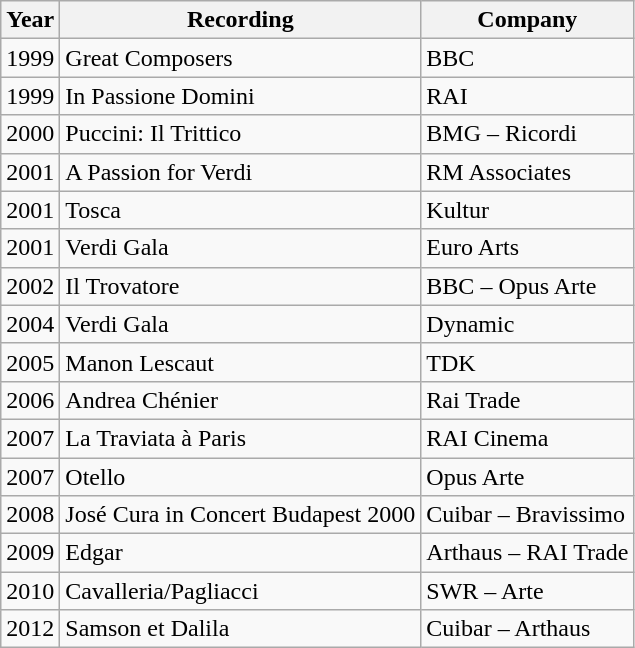<table class="wikitable sortable">
<tr>
<th>Year</th>
<th>Recording</th>
<th>Company</th>
</tr>
<tr>
<td>1999</td>
<td>Great Composers</td>
<td>BBC</td>
</tr>
<tr>
<td>1999</td>
<td>In Passione Domini</td>
<td>RAI</td>
</tr>
<tr>
<td>2000</td>
<td>Puccini: Il Trittico</td>
<td>BMG – Ricordi</td>
</tr>
<tr>
<td>2001</td>
<td>A Passion for Verdi</td>
<td>RM Associates</td>
</tr>
<tr>
<td>2001</td>
<td>Tosca</td>
<td>Kultur</td>
</tr>
<tr>
<td>2001</td>
<td>Verdi Gala</td>
<td>Euro Arts</td>
</tr>
<tr>
<td>2002</td>
<td>Il Trovatore</td>
<td>BBC – Opus Arte</td>
</tr>
<tr>
<td>2004</td>
<td>Verdi Gala</td>
<td>Dynamic</td>
</tr>
<tr>
<td>2005</td>
<td>Manon Lescaut</td>
<td>TDK</td>
</tr>
<tr>
<td>2006</td>
<td>Andrea Chénier</td>
<td>Rai Trade</td>
</tr>
<tr>
<td>2007</td>
<td>La Traviata à Paris</td>
<td>RAI Cinema</td>
</tr>
<tr>
<td>2007</td>
<td>Otello</td>
<td>Opus Arte</td>
</tr>
<tr>
<td>2008</td>
<td>José Cura in Concert Budapest 2000</td>
<td>Cuibar – Bravissimo</td>
</tr>
<tr>
<td>2009</td>
<td>Edgar</td>
<td>Arthaus – RAI Trade</td>
</tr>
<tr>
<td>2010</td>
<td>Cavalleria/Pagliacci</td>
<td>SWR – Arte</td>
</tr>
<tr>
<td>2012</td>
<td>Samson et Dalila</td>
<td>Cuibar – Arthaus</td>
</tr>
</table>
